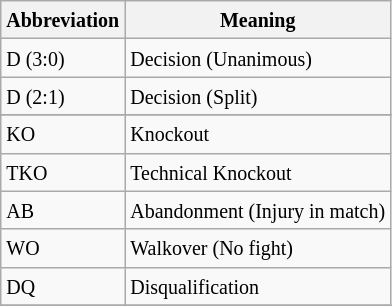<table class="wikitable">
<tr>
<th><small>Abbreviation</small></th>
<th><small>Meaning</small></th>
</tr>
<tr>
<td><small>D (3:0)</small></td>
<td><small>Decision (Unanimous)</small></td>
</tr>
<tr>
<td><small>D (2:1)</small></td>
<td><small>Decision (Split)</small></td>
</tr>
<tr>
</tr>
<tr>
<td><small>KO</small></td>
<td><small>Knockout</small></td>
</tr>
<tr>
<td><small>TKO</small></td>
<td><small>Technical Knockout</small></td>
</tr>
<tr>
<td><small>AB</small></td>
<td><small>Abandonment (Injury in match)</small></td>
</tr>
<tr>
<td><small>WO</small></td>
<td><small>Walkover (No fight)</small></td>
</tr>
<tr>
<td><small>DQ</small></td>
<td><small>Disqualification</small></td>
</tr>
<tr>
</tr>
</table>
